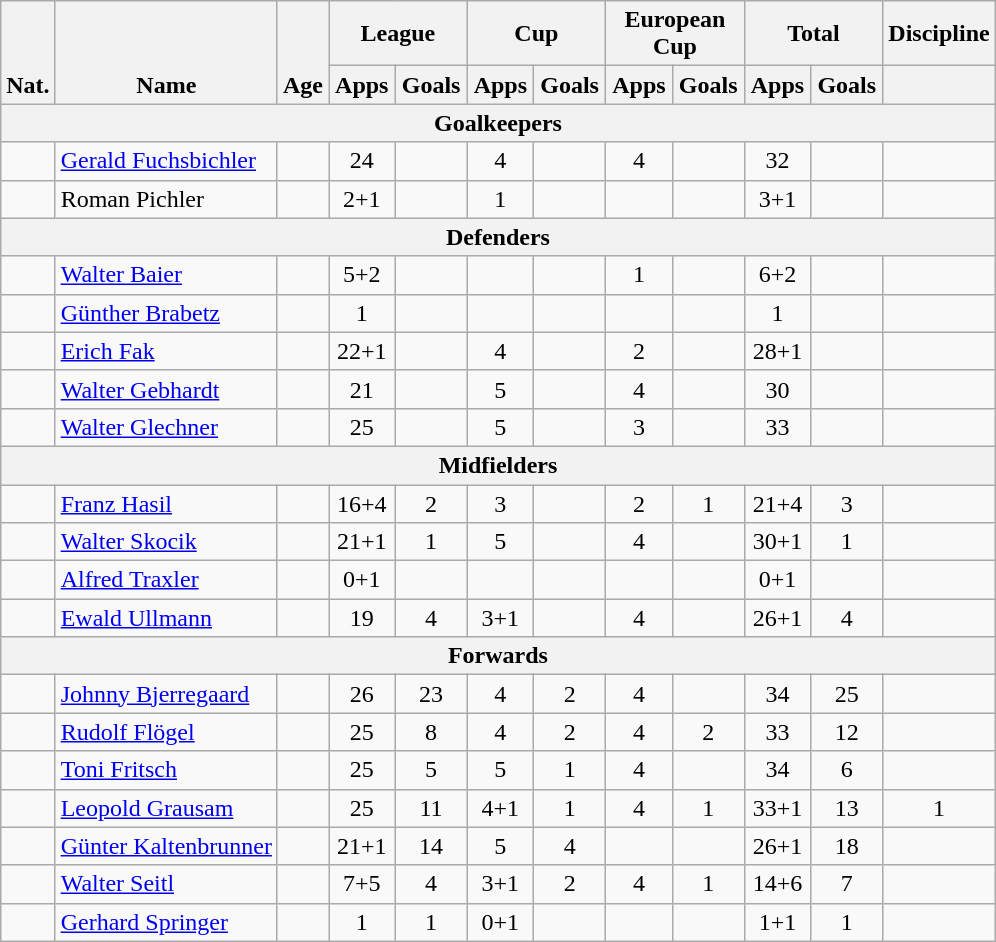<table class="wikitable" style="text-align:center">
<tr>
<th rowspan="2" valign="bottom">Nat.</th>
<th rowspan="2" valign="bottom">Name</th>
<th rowspan="2" valign="bottom">Age</th>
<th colspan="2" width="85">League</th>
<th colspan="2" width="85">Cup</th>
<th colspan="2" width="85">European Cup</th>
<th colspan="2" width="85">Total</th>
<th>Discipline</th>
</tr>
<tr>
<th>Apps</th>
<th>Goals</th>
<th>Apps</th>
<th>Goals</th>
<th>Apps</th>
<th>Goals</th>
<th>Apps</th>
<th>Goals</th>
<th></th>
</tr>
<tr>
<th colspan=15>Goalkeepers</th>
</tr>
<tr>
<td></td>
<td align="left"><a href='#'>Gerald Fuchsbichler</a></td>
<td></td>
<td>24</td>
<td></td>
<td>4</td>
<td></td>
<td>4</td>
<td></td>
<td>32</td>
<td></td>
<td></td>
</tr>
<tr>
<td></td>
<td align="left">Roman Pichler</td>
<td></td>
<td>2+1</td>
<td></td>
<td>1</td>
<td></td>
<td></td>
<td></td>
<td>3+1</td>
<td></td>
<td></td>
</tr>
<tr>
<th colspan=15>Defenders</th>
</tr>
<tr>
<td></td>
<td align="left"><a href='#'>Walter Baier</a></td>
<td></td>
<td>5+2</td>
<td></td>
<td></td>
<td></td>
<td>1</td>
<td></td>
<td>6+2</td>
<td></td>
<td></td>
</tr>
<tr>
<td></td>
<td align="left"><a href='#'>Günther Brabetz</a></td>
<td></td>
<td>1</td>
<td></td>
<td></td>
<td></td>
<td></td>
<td></td>
<td>1</td>
<td></td>
<td></td>
</tr>
<tr>
<td></td>
<td align="left"><a href='#'>Erich Fak</a></td>
<td></td>
<td>22+1</td>
<td></td>
<td>4</td>
<td></td>
<td>2</td>
<td></td>
<td>28+1</td>
<td></td>
<td></td>
</tr>
<tr>
<td></td>
<td align="left"><a href='#'>Walter Gebhardt</a></td>
<td></td>
<td>21</td>
<td></td>
<td>5</td>
<td></td>
<td>4</td>
<td></td>
<td>30</td>
<td></td>
<td></td>
</tr>
<tr>
<td></td>
<td align="left"><a href='#'>Walter Glechner</a></td>
<td></td>
<td>25</td>
<td></td>
<td>5</td>
<td></td>
<td>3</td>
<td></td>
<td>33</td>
<td></td>
<td></td>
</tr>
<tr>
<th colspan=15>Midfielders</th>
</tr>
<tr>
<td></td>
<td align="left"><a href='#'>Franz Hasil</a></td>
<td></td>
<td>16+4</td>
<td>2</td>
<td>3</td>
<td></td>
<td>2</td>
<td>1</td>
<td>21+4</td>
<td>3</td>
<td></td>
</tr>
<tr>
<td></td>
<td align="left"><a href='#'>Walter Skocik</a></td>
<td></td>
<td>21+1</td>
<td>1</td>
<td>5</td>
<td></td>
<td>4</td>
<td></td>
<td>30+1</td>
<td>1</td>
<td></td>
</tr>
<tr>
<td></td>
<td align="left"><a href='#'>Alfred Traxler</a></td>
<td></td>
<td>0+1</td>
<td></td>
<td></td>
<td></td>
<td></td>
<td></td>
<td>0+1</td>
<td></td>
<td></td>
</tr>
<tr>
<td></td>
<td align="left"><a href='#'>Ewald Ullmann</a></td>
<td></td>
<td>19</td>
<td>4</td>
<td>3+1</td>
<td></td>
<td>4</td>
<td></td>
<td>26+1</td>
<td>4</td>
<td></td>
</tr>
<tr>
<th colspan=15>Forwards</th>
</tr>
<tr>
<td></td>
<td align="left"><a href='#'>Johnny Bjerregaard</a></td>
<td></td>
<td>26</td>
<td>23</td>
<td>4</td>
<td>2</td>
<td>4</td>
<td></td>
<td>34</td>
<td>25</td>
<td></td>
</tr>
<tr>
<td></td>
<td align="left"><a href='#'>Rudolf Flögel</a></td>
<td></td>
<td>25</td>
<td>8</td>
<td>4</td>
<td>2</td>
<td>4</td>
<td>2</td>
<td>33</td>
<td>12</td>
<td></td>
</tr>
<tr>
<td></td>
<td align="left"><a href='#'>Toni Fritsch</a></td>
<td></td>
<td>25</td>
<td>5</td>
<td>5</td>
<td>1</td>
<td>4</td>
<td></td>
<td>34</td>
<td>6</td>
<td></td>
</tr>
<tr>
<td></td>
<td align="left"><a href='#'>Leopold Grausam</a></td>
<td></td>
<td>25</td>
<td>11</td>
<td>4+1</td>
<td>1</td>
<td>4</td>
<td>1</td>
<td>33+1</td>
<td>13</td>
<td>1</td>
</tr>
<tr>
<td></td>
<td align="left"><a href='#'>Günter Kaltenbrunner</a></td>
<td></td>
<td>21+1</td>
<td>14</td>
<td>5</td>
<td>4</td>
<td></td>
<td></td>
<td>26+1</td>
<td>18</td>
<td></td>
</tr>
<tr>
<td></td>
<td align="left"><a href='#'>Walter Seitl</a></td>
<td></td>
<td>7+5</td>
<td>4</td>
<td>3+1</td>
<td>2</td>
<td>4</td>
<td>1</td>
<td>14+6</td>
<td>7</td>
<td></td>
</tr>
<tr>
<td></td>
<td align="left"><a href='#'>Gerhard Springer</a></td>
<td></td>
<td>1</td>
<td>1</td>
<td>0+1</td>
<td></td>
<td></td>
<td></td>
<td>1+1</td>
<td>1</td>
<td></td>
</tr>
</table>
